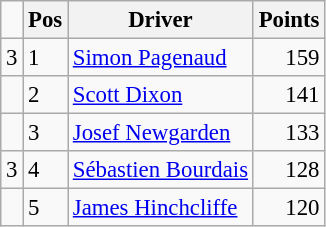<table class="wikitable" style="font-size: 95%;">
<tr>
<td></td>
<th>Pos</th>
<th>Driver</th>
<th>Points</th>
</tr>
<tr>
<td align="left"> 3</td>
<td>1</td>
<td> <a href='#'>Simon Pagenaud</a></td>
<td align="right">159</td>
</tr>
<tr>
<td align="left"></td>
<td>2</td>
<td> <a href='#'>Scott Dixon</a></td>
<td align="right">141</td>
</tr>
<tr>
<td align="left"></td>
<td>3</td>
<td> <a href='#'>Josef Newgarden</a></td>
<td align="right">133</td>
</tr>
<tr>
<td align="left"> 3</td>
<td>4</td>
<td> <a href='#'>Sébastien Bourdais</a></td>
<td align="right">128</td>
</tr>
<tr>
<td align="left"></td>
<td>5</td>
<td> <a href='#'>James Hinchcliffe</a></td>
<td align="right">120</td>
</tr>
</table>
